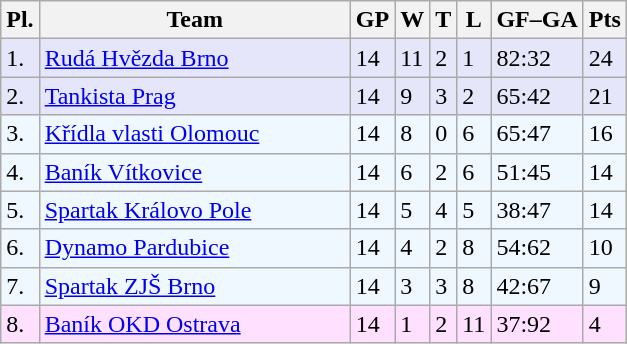<table class="wikitable">
<tr>
<th>Pl.</th>
<th width="200">Team</th>
<th>GP</th>
<th>W</th>
<th>T</th>
<th>L</th>
<th>GF–GA</th>
<th>Pts</th>
</tr>
<tr bgcolor="#e6e6fa">
<td>1.</td>
<td><a href='#'>Rudá Hvězda Brno</a></td>
<td>14</td>
<td>11</td>
<td>2</td>
<td>1</td>
<td>82:32</td>
<td>24</td>
</tr>
<tr bgcolor="#e6e6fa">
<td>2.</td>
<td><a href='#'>Tankista Prag</a></td>
<td>14</td>
<td>9</td>
<td>3</td>
<td>2</td>
<td>65:42</td>
<td>21</td>
</tr>
<tr bgcolor="#f0f8ff">
<td>3.</td>
<td><a href='#'>Křídla vlasti Olomouc</a></td>
<td>14</td>
<td>8</td>
<td>0</td>
<td>6</td>
<td>65:47</td>
<td>16</td>
</tr>
<tr bgcolor="#f0f8ff">
<td>4.</td>
<td><a href='#'>Baník Vítkovice</a></td>
<td>14</td>
<td>6</td>
<td>2</td>
<td>6</td>
<td>51:45</td>
<td>14</td>
</tr>
<tr bgcolor="#f0f8ff">
<td>5.</td>
<td><a href='#'>Spartak Královo Pole</a></td>
<td>14</td>
<td>5</td>
<td>4</td>
<td>5</td>
<td>38:47</td>
<td>14</td>
</tr>
<tr bgcolor="#f0f8ff">
<td>6.</td>
<td><a href='#'>Dynamo Pardubice</a></td>
<td>14</td>
<td>4</td>
<td>2</td>
<td>8</td>
<td>54:62</td>
<td>10</td>
</tr>
<tr bgcolor="#f0f8ff">
<td>7.</td>
<td><a href='#'>Spartak ZJŠ Brno</a></td>
<td>14</td>
<td>3</td>
<td>3</td>
<td>8</td>
<td>42:67</td>
<td>9</td>
</tr>
<tr bgcolor="#FFE1FF">
<td>8.</td>
<td><a href='#'>Baník OKD Ostrava</a></td>
<td>14</td>
<td>1</td>
<td>2</td>
<td>11</td>
<td>37:92</td>
<td>4</td>
</tr>
</table>
